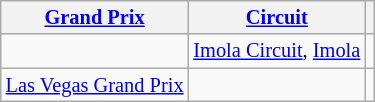<table class="sortable wikitable" style="font-size: 85%;">
<tr>
<th><a href='#'>Grand Prix</a></th>
<th><a href='#'>Circuit</a></th>
<th class="unsortable"></th>
</tr>
<tr>
<td></td>
<td> <a href='#'>Imola Circuit</a>, <a href='#'>Imola</a></td>
<td align="center"></td>
</tr>
<tr>
<td><a href='#'>Las Vegas Grand Prix</a></td>
<td></td>
<td align="center"></td>
</tr>
</table>
